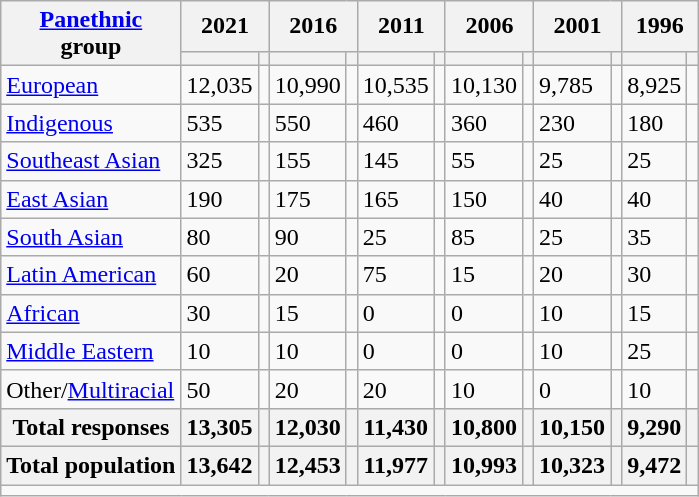<table class="wikitable collapsible sortable">
<tr>
<th rowspan="2"><a href='#'>Panethnic</a><br>group</th>
<th colspan="2">2021</th>
<th colspan="2">2016</th>
<th colspan="2">2011</th>
<th colspan="2">2006</th>
<th colspan="2">2001</th>
<th colspan="2">1996</th>
</tr>
<tr>
<th><a href='#'></a></th>
<th></th>
<th></th>
<th></th>
<th></th>
<th></th>
<th></th>
<th></th>
<th></th>
<th></th>
<th></th>
<th></th>
</tr>
<tr>
<td><a href='#'>European</a></td>
<td>12,035</td>
<td></td>
<td>10,990</td>
<td></td>
<td>10,535</td>
<td></td>
<td>10,130</td>
<td></td>
<td>9,785</td>
<td></td>
<td>8,925</td>
<td></td>
</tr>
<tr>
<td><a href='#'>Indigenous</a></td>
<td>535</td>
<td></td>
<td>550</td>
<td></td>
<td>460</td>
<td></td>
<td>360</td>
<td></td>
<td>230</td>
<td></td>
<td>180</td>
<td></td>
</tr>
<tr>
<td><a href='#'>Southeast Asian</a></td>
<td>325</td>
<td></td>
<td>155</td>
<td></td>
<td>145</td>
<td></td>
<td>55</td>
<td></td>
<td>25</td>
<td></td>
<td>25</td>
<td></td>
</tr>
<tr>
<td><a href='#'>East Asian</a></td>
<td>190</td>
<td></td>
<td>175</td>
<td></td>
<td>165</td>
<td></td>
<td>150</td>
<td></td>
<td>40</td>
<td></td>
<td>40</td>
<td></td>
</tr>
<tr>
<td><a href='#'>South Asian</a></td>
<td>80</td>
<td></td>
<td>90</td>
<td></td>
<td>25</td>
<td></td>
<td>85</td>
<td></td>
<td>25</td>
<td></td>
<td>35</td>
<td></td>
</tr>
<tr>
<td><a href='#'>Latin American</a></td>
<td>60</td>
<td></td>
<td>20</td>
<td></td>
<td>75</td>
<td></td>
<td>15</td>
<td></td>
<td>20</td>
<td></td>
<td>30</td>
<td></td>
</tr>
<tr>
<td><a href='#'>African</a></td>
<td>30</td>
<td></td>
<td>15</td>
<td></td>
<td>0</td>
<td></td>
<td>0</td>
<td></td>
<td>10</td>
<td></td>
<td>15</td>
<td></td>
</tr>
<tr>
<td><a href='#'>Middle Eastern</a></td>
<td>10</td>
<td></td>
<td>10</td>
<td></td>
<td>0</td>
<td></td>
<td>0</td>
<td></td>
<td>10</td>
<td></td>
<td>25</td>
<td></td>
</tr>
<tr>
<td>Other/<a href='#'>Multiracial</a></td>
<td>50</td>
<td></td>
<td>20</td>
<td></td>
<td>20</td>
<td></td>
<td>10</td>
<td></td>
<td>0</td>
<td></td>
<td>10</td>
<td></td>
</tr>
<tr>
<th>Total responses</th>
<th>13,305</th>
<th></th>
<th>12,030</th>
<th></th>
<th>11,430</th>
<th></th>
<th>10,800</th>
<th></th>
<th>10,150</th>
<th></th>
<th>9,290</th>
<th></th>
</tr>
<tr>
<th>Total population</th>
<th>13,642</th>
<th></th>
<th>12,453</th>
<th></th>
<th>11,977</th>
<th></th>
<th>10,993</th>
<th></th>
<th>10,323</th>
<th></th>
<th>9,472</th>
<th></th>
</tr>
<tr class="sortbottom">
<td colspan="15"></td>
</tr>
</table>
